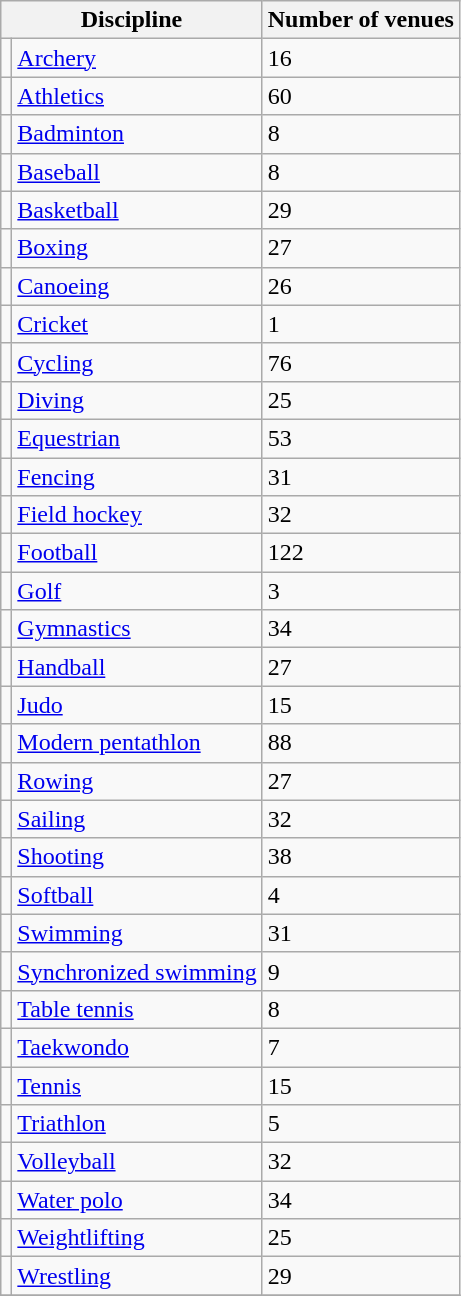<table class="wikitable">
<tr>
<th colspan=2>Discipline</th>
<th>Number of venues</th>
</tr>
<tr>
<td></td>
<td><a href='#'>Archery</a></td>
<td>16</td>
</tr>
<tr>
<td></td>
<td><a href='#'>Athletics</a></td>
<td>60</td>
</tr>
<tr>
<td></td>
<td><a href='#'>Badminton</a></td>
<td>8</td>
</tr>
<tr>
<td></td>
<td><a href='#'>Baseball</a></td>
<td>8</td>
</tr>
<tr>
<td></td>
<td><a href='#'>Basketball</a></td>
<td>29</td>
</tr>
<tr>
<td></td>
<td><a href='#'>Boxing</a></td>
<td>27</td>
</tr>
<tr>
<td></td>
<td><a href='#'>Canoeing</a></td>
<td>26</td>
</tr>
<tr>
<td></td>
<td><a href='#'>Cricket</a></td>
<td>1</td>
</tr>
<tr>
<td></td>
<td><a href='#'>Cycling</a></td>
<td>76</td>
</tr>
<tr>
<td></td>
<td><a href='#'>Diving</a></td>
<td>25</td>
</tr>
<tr>
<td></td>
<td><a href='#'>Equestrian</a></td>
<td>53</td>
</tr>
<tr>
<td></td>
<td><a href='#'>Fencing</a></td>
<td>31</td>
</tr>
<tr>
<td></td>
<td><a href='#'>Field hockey</a></td>
<td>32</td>
</tr>
<tr>
<td></td>
<td><a href='#'>Football</a></td>
<td>122</td>
</tr>
<tr>
<td></td>
<td><a href='#'>Golf</a></td>
<td>3</td>
</tr>
<tr>
<td></td>
<td><a href='#'>Gymnastics</a></td>
<td>34</td>
</tr>
<tr>
<td></td>
<td><a href='#'>Handball</a></td>
<td>27</td>
</tr>
<tr>
<td></td>
<td><a href='#'>Judo</a></td>
<td>15</td>
</tr>
<tr>
<td></td>
<td><a href='#'>Modern pentathlon</a></td>
<td>88</td>
</tr>
<tr>
<td></td>
<td><a href='#'>Rowing</a></td>
<td>27</td>
</tr>
<tr>
<td></td>
<td><a href='#'>Sailing</a></td>
<td>32</td>
</tr>
<tr>
<td></td>
<td><a href='#'>Shooting</a></td>
<td>38</td>
</tr>
<tr>
<td></td>
<td><a href='#'>Softball</a></td>
<td>4</td>
</tr>
<tr>
<td></td>
<td><a href='#'>Swimming</a></td>
<td>31</td>
</tr>
<tr>
<td></td>
<td><a href='#'>Synchronized swimming</a></td>
<td>9</td>
</tr>
<tr>
<td></td>
<td><a href='#'>Table tennis</a></td>
<td>8</td>
</tr>
<tr>
<td></td>
<td><a href='#'>Taekwondo</a></td>
<td>7</td>
</tr>
<tr>
<td></td>
<td><a href='#'>Tennis</a></td>
<td>15</td>
</tr>
<tr>
<td></td>
<td><a href='#'>Triathlon</a></td>
<td>5</td>
</tr>
<tr>
<td></td>
<td><a href='#'>Volleyball</a></td>
<td>32</td>
</tr>
<tr>
<td></td>
<td><a href='#'>Water polo</a></td>
<td>34</td>
</tr>
<tr>
<td></td>
<td><a href='#'>Weightlifting</a></td>
<td>25</td>
</tr>
<tr>
<td></td>
<td><a href='#'>Wrestling</a></td>
<td>29</td>
</tr>
<tr>
</tr>
</table>
